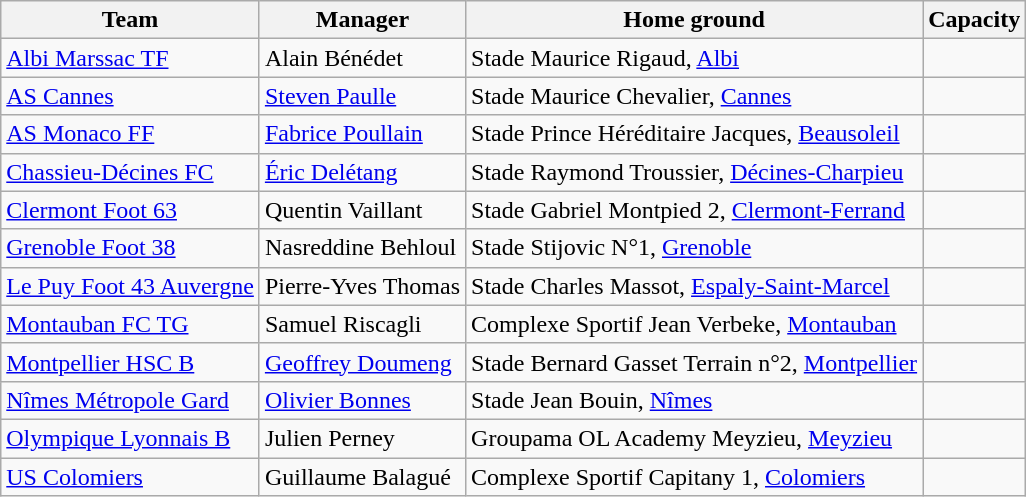<table class="wikitable sortable">
<tr>
<th>Team</th>
<th>Manager</th>
<th>Home ground</th>
<th>Capacity</th>
</tr>
<tr>
<td><a href='#'>Albi Marssac TF</a></td>
<td>Alain Bénédet</td>
<td>Stade Maurice Rigaud, <a href='#'>Albi</a></td>
<td></td>
</tr>
<tr>
<td><a href='#'>AS Cannes</a></td>
<td><a href='#'>Steven Paulle</a></td>
<td>Stade Maurice Chevalier, <a href='#'>Cannes</a></td>
<td></td>
</tr>
<tr>
<td><a href='#'>AS Monaco FF</a></td>
<td><a href='#'>Fabrice Poullain</a></td>
<td>Stade Prince Héréditaire Jacques, <a href='#'>Beausoleil</a></td>
<td></td>
</tr>
<tr>
<td><a href='#'>Chassieu-Décines FC</a></td>
<td><a href='#'>Éric Delétang</a></td>
<td>Stade Raymond Troussier, <a href='#'>Décines-Charpieu</a></td>
<td></td>
</tr>
<tr>
<td><a href='#'>Clermont Foot 63</a></td>
<td>Quentin Vaillant</td>
<td>Stade Gabriel Montpied 2, <a href='#'>Clermont-Ferrand</a></td>
<td></td>
</tr>
<tr>
<td><a href='#'>Grenoble Foot 38</a></td>
<td>Nasreddine Behloul</td>
<td>Stade Stijovic N°1, <a href='#'>Grenoble</a></td>
<td></td>
</tr>
<tr>
<td><a href='#'>Le Puy Foot 43 Auvergne</a></td>
<td>Pierre-Yves Thomas</td>
<td>Stade Charles Massot, <a href='#'>Espaly-Saint-Marcel</a></td>
<td></td>
</tr>
<tr>
<td><a href='#'>Montauban FC TG</a></td>
<td>Samuel Riscagli</td>
<td>Complexe Sportif Jean Verbeke, <a href='#'>Montauban</a></td>
<td></td>
</tr>
<tr>
<td><a href='#'>Montpellier HSC B</a></td>
<td><a href='#'>Geoffrey Doumeng</a></td>
<td>Stade Bernard Gasset Terrain n°2, <a href='#'>Montpellier</a></td>
<td></td>
</tr>
<tr>
<td><a href='#'>Nîmes Métropole Gard</a></td>
<td> <a href='#'>Olivier Bonnes</a></td>
<td>Stade Jean Bouin, <a href='#'>Nîmes</a></td>
<td></td>
</tr>
<tr>
<td><a href='#'>Olympique Lyonnais B</a></td>
<td>Julien Perney</td>
<td>Groupama OL Academy Meyzieu, <a href='#'>Meyzieu</a></td>
<td></td>
</tr>
<tr>
<td><a href='#'>US Colomiers</a></td>
<td>Guillaume Balagué</td>
<td>Complexe Sportif Capitany 1, <a href='#'>Colomiers</a></td>
<td></td>
</tr>
</table>
